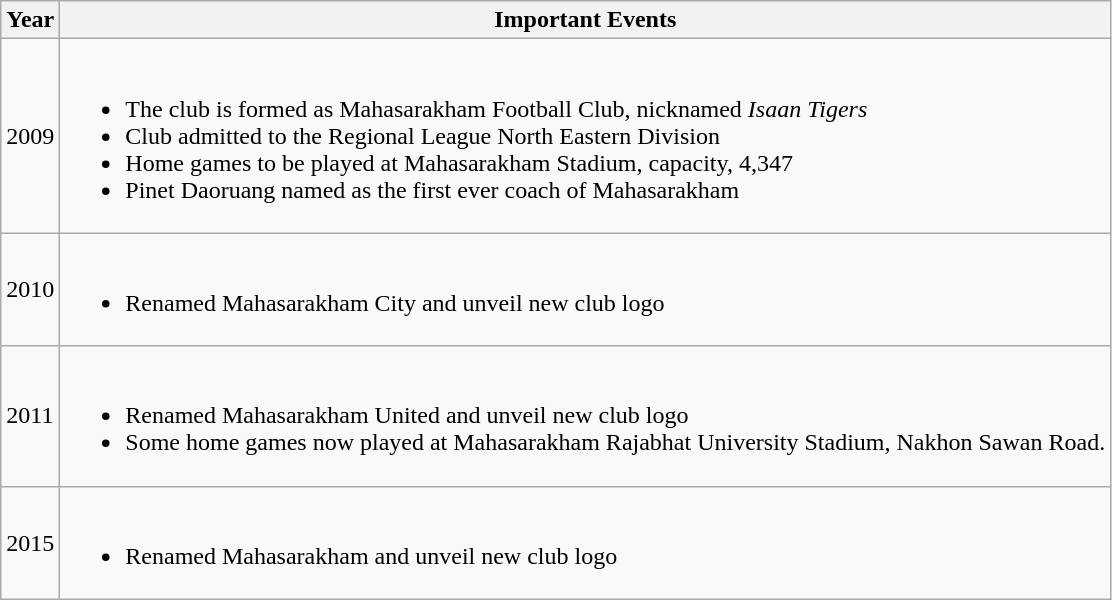<table class="wikitable">
<tr>
<th>Year</th>
<th>Important Events</th>
</tr>
<tr>
<td>2009</td>
<td><br><ul><li>The club is formed as Mahasarakham Football Club, nicknamed <em>Isaan Tigers</em></li><li>Club admitted to the Regional League North Eastern Division</li><li>Home games to be played at Mahasarakham Stadium, capacity, 4,347</li><li>Pinet Daoruang named as the first ever coach of Mahasarakham</li></ul></td>
</tr>
<tr>
<td>2010</td>
<td><br><ul><li>Renamed Mahasarakham City and unveil new club logo</li></ul></td>
</tr>
<tr>
<td>2011</td>
<td><br><ul><li>Renamed Mahasarakham United and unveil new club logo</li><li>Some home games now played at Mahasarakham Rajabhat University Stadium, Nakhon Sawan Road.</li></ul></td>
</tr>
<tr>
<td>2015</td>
<td><br><ul><li>Renamed Mahasarakham and unveil new club logo</li></ul></td>
</tr>
</table>
